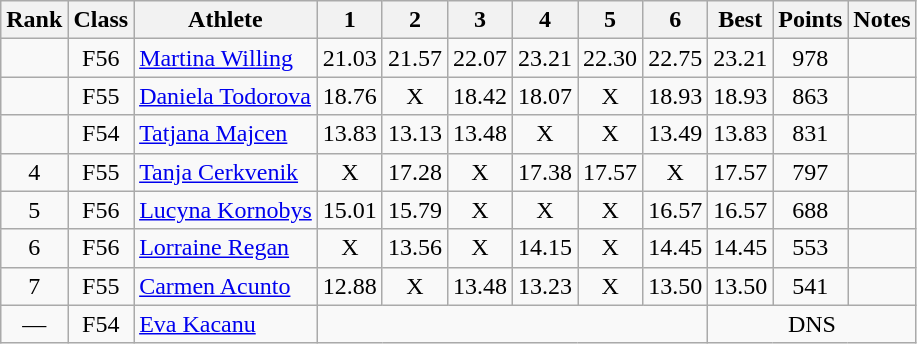<table class="wikitable sortable" style="text-align:center">
<tr>
<th>Rank</th>
<th>Class</th>
<th>Athlete</th>
<th>1</th>
<th>2</th>
<th>3</th>
<th>4</th>
<th>5</th>
<th>6</th>
<th>Best</th>
<th>Points</th>
<th>Notes</th>
</tr>
<tr>
<td></td>
<td>F56</td>
<td style="text-align:left"><a href='#'>Martina Willing</a><br></td>
<td>21.03</td>
<td>21.57</td>
<td>22.07</td>
<td>23.21</td>
<td>22.30</td>
<td>22.75</td>
<td>23.21</td>
<td>978</td>
<td></td>
</tr>
<tr>
<td></td>
<td>F55</td>
<td style="text-align:left"><a href='#'>Daniela Todorova</a><br></td>
<td>18.76</td>
<td>X</td>
<td>18.42</td>
<td>18.07</td>
<td>X</td>
<td>18.93</td>
<td>18.93</td>
<td>863</td>
<td></td>
</tr>
<tr>
<td></td>
<td>F54</td>
<td style="text-align:left"><a href='#'>Tatjana Majcen</a><br></td>
<td>13.83</td>
<td>13.13</td>
<td>13.48</td>
<td>X</td>
<td>X</td>
<td>13.49</td>
<td>13.83</td>
<td>831</td>
<td></td>
</tr>
<tr>
<td>4</td>
<td>F55</td>
<td style="text-align:left"><a href='#'>Tanja Cerkvenik</a><br></td>
<td>X</td>
<td>17.28</td>
<td>X</td>
<td>17.38</td>
<td>17.57</td>
<td>X</td>
<td>17.57</td>
<td>797</td>
<td></td>
</tr>
<tr>
<td>5</td>
<td>F56</td>
<td style="text-align:left"><a href='#'>Lucyna Kornobys</a><br></td>
<td>15.01</td>
<td>15.79</td>
<td>X</td>
<td>X</td>
<td>X</td>
<td>16.57</td>
<td>16.57</td>
<td>688</td>
<td></td>
</tr>
<tr>
<td>6</td>
<td>F56</td>
<td style="text-align:left"><a href='#'>Lorraine Regan</a><br></td>
<td>X</td>
<td>13.56</td>
<td>X</td>
<td>14.15</td>
<td>X</td>
<td>14.45</td>
<td>14.45</td>
<td>553</td>
<td></td>
</tr>
<tr>
<td>7</td>
<td>F55</td>
<td style="text-align:left"><a href='#'>Carmen Acunto</a><br></td>
<td>12.88</td>
<td>X</td>
<td>13.48</td>
<td>13.23</td>
<td>X</td>
<td>13.50</td>
<td>13.50</td>
<td>541</td>
<td></td>
</tr>
<tr>
<td>—</td>
<td>F54</td>
<td style="text-align:left"><a href='#'>Eva Kacanu</a><br></td>
<td colspan=6></td>
<td colspan=3>DNS</td>
</tr>
</table>
